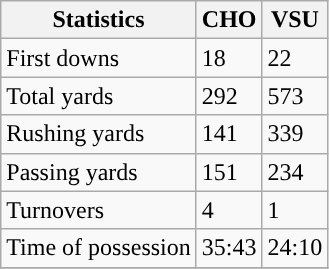<table class="wikitable">
<tr>
<th>Statistics</th>
<th>CHO</th>
<th>VSU</th>
</tr>
<tr>
<td>First downs</td>
<td>18</td>
<td>22</td>
</tr>
<tr>
<td>Total yards</td>
<td>292</td>
<td>573</td>
</tr>
<tr>
<td>Rushing yards</td>
<td>141</td>
<td>339</td>
</tr>
<tr>
<td>Passing yards</td>
<td>151</td>
<td>234</td>
</tr>
<tr>
<td>Turnovers</td>
<td>4</td>
<td>1</td>
</tr>
<tr>
<td>Time of possession</td>
<td>35:43</td>
<td>24:10</td>
</tr>
<tr>
</tr>
</table>
